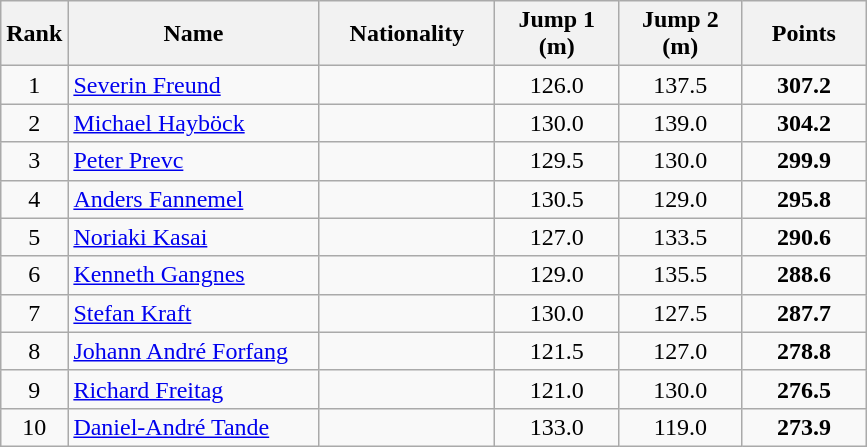<table class="wikitable sortable" style="text-align: center;">
<tr>
<th align=center>Rank</th>
<th width=160>Name</th>
<th width=110>Nationality</th>
<th width=75>Jump 1 (m)</th>
<th width=75>Jump 2 (m)</th>
<th width=75>Points</th>
</tr>
<tr>
<td>1</td>
<td align=left><a href='#'>Severin Freund</a></td>
<td align=left></td>
<td>126.0</td>
<td>137.5</td>
<td><strong>307.2</strong></td>
</tr>
<tr>
<td>2</td>
<td align=left><a href='#'>Michael Hayböck</a></td>
<td align=left></td>
<td>130.0</td>
<td>139.0</td>
<td><strong>304.2</strong></td>
</tr>
<tr>
<td>3</td>
<td align=left><a href='#'>Peter Prevc</a></td>
<td align=left></td>
<td>129.5</td>
<td>130.0</td>
<td><strong>299.9</strong></td>
</tr>
<tr>
<td>4</td>
<td align=left><a href='#'>Anders Fannemel</a></td>
<td align=left></td>
<td>130.5</td>
<td>129.0</td>
<td><strong>295.8</strong></td>
</tr>
<tr>
<td>5</td>
<td align=left><a href='#'>Noriaki Kasai</a></td>
<td align=left></td>
<td>127.0</td>
<td>133.5</td>
<td><strong>290.6</strong></td>
</tr>
<tr>
<td>6</td>
<td align=left><a href='#'>Kenneth Gangnes</a></td>
<td align=left></td>
<td>129.0</td>
<td>135.5</td>
<td><strong>288.6</strong></td>
</tr>
<tr>
<td>7</td>
<td align=left><a href='#'>Stefan Kraft</a></td>
<td align=left></td>
<td>130.0</td>
<td>127.5</td>
<td><strong>287.7</strong></td>
</tr>
<tr>
<td>8</td>
<td align=left><a href='#'>Johann André Forfang</a></td>
<td align=left></td>
<td>121.5</td>
<td>127.0</td>
<td><strong>278.8</strong></td>
</tr>
<tr>
<td>9</td>
<td align=left><a href='#'>Richard Freitag</a></td>
<td align=left></td>
<td>121.0</td>
<td>130.0</td>
<td><strong>276.5</strong></td>
</tr>
<tr>
<td>10</td>
<td align=left><a href='#'>Daniel-André Tande</a></td>
<td align=left></td>
<td>133.0</td>
<td>119.0</td>
<td><strong>273.9</strong></td>
</tr>
</table>
